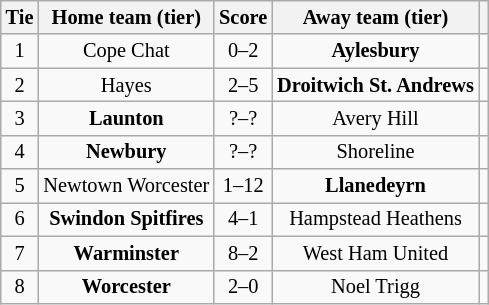<table class="wikitable" style="text-align:center; font-size:85%">
<tr>
<th>Tie</th>
<th>Home team (tier)</th>
<th>Score</th>
<th>Away team (tier)</th>
<th></th>
</tr>
<tr>
<td align="center">1</td>
<td>Cope Chat</td>
<td align="center">0–2</td>
<td><strong>Aylesbury</strong></td>
<td></td>
</tr>
<tr>
<td align="center">2</td>
<td>Hayes</td>
<td align="center">2–5</td>
<td><strong>Droitwich St. Andrews</strong></td>
<td></td>
</tr>
<tr>
<td align="center">3</td>
<td><strong>Launton</strong></td>
<td align="center">?–?</td>
<td>Avery Hill</td>
<td></td>
</tr>
<tr>
<td align="center">4</td>
<td><strong>Newbury</strong></td>
<td align="center">?–?</td>
<td>Shoreline</td>
<td></td>
</tr>
<tr>
<td align="center">5</td>
<td>Newtown Worcester</td>
<td align="center">1–12</td>
<td><strong>Llanedeyrn</strong></td>
<td></td>
</tr>
<tr>
<td align="center">6</td>
<td><strong>Swindon Spitfires</strong></td>
<td align="center">4–1</td>
<td>Hampstead Heathens</td>
<td></td>
</tr>
<tr>
<td align="center">7</td>
<td><strong>Warminster</strong></td>
<td align="center">8–2</td>
<td>West Ham United</td>
<td></td>
</tr>
<tr>
<td align="center">8</td>
<td><strong>Worcester</strong></td>
<td align="center">2–0</td>
<td>Noel Trigg</td>
<td></td>
</tr>
</table>
